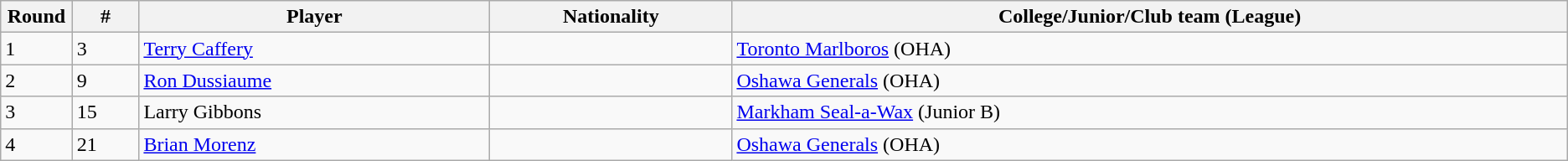<table class="wikitable">
<tr align="center">
<th bgcolor="#DDDDFF" width="4.0%">Round</th>
<th bgcolor="#DDDDFF" width="4.0%">#</th>
<th bgcolor="#DDDDFF" width="21.0%">Player</th>
<th bgcolor="#DDDDFF" width="14.5%">Nationality</th>
<th bgcolor="#DDDDFF" width="50.0%">College/Junior/Club team (League)</th>
</tr>
<tr>
<td>1</td>
<td>3</td>
<td><a href='#'>Terry Caffery</a></td>
<td></td>
<td><a href='#'>Toronto Marlboros</a> (OHA)</td>
</tr>
<tr>
<td>2</td>
<td>9</td>
<td><a href='#'>Ron Dussiaume</a></td>
<td></td>
<td><a href='#'>Oshawa Generals</a> (OHA)</td>
</tr>
<tr>
<td>3</td>
<td>15</td>
<td>Larry Gibbons</td>
<td></td>
<td><a href='#'>Markham Seal-a-Wax</a> (Junior B)</td>
</tr>
<tr>
<td>4</td>
<td>21</td>
<td><a href='#'>Brian Morenz</a></td>
<td></td>
<td><a href='#'>Oshawa Generals</a> (OHA)</td>
</tr>
</table>
